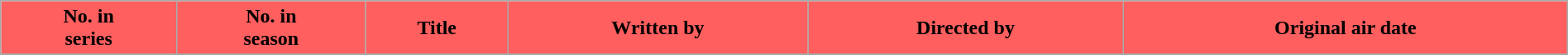<table class="wikitable plainrowheaders" style="width:100%; margin:auto;">
<tr>
<th style="background-color: #FF5F5F; color:black;">No. in<br>series</th>
<th style="background-color: #FF5F5F; color:black;">No. in<br>season</th>
<th style="background-color: #FF5F5F; color:black;">Title</th>
<th style="background-color: #FF5F5F; color:black;">Written by</th>
<th style="background-color: #FF5F5F; color:black;">Directed by</th>
<th style="background-color: #FF5F5F; color:black;">Original air date</th>
</tr>
<tr>
</tr>
</table>
